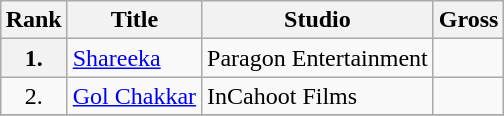<table class="wikitable sortable" style="margin:auto; margin:auto;">
<tr>
<th>Rank</th>
<th>Title</th>
<th>Studio</th>
<th>Gross</th>
</tr>
<tr>
<th style="text-align:center;">1.</th>
<td><a href='#'>Shareeka</a></td>
<td>Paragon Entertainment</td>
<td></td>
</tr>
<tr>
<td style="text-align:center;">2.</td>
<td><a href='#'>Gol Chakkar</a></td>
<td>InCahoot Films</td>
<td></td>
</tr>
<tr>
</tr>
</table>
